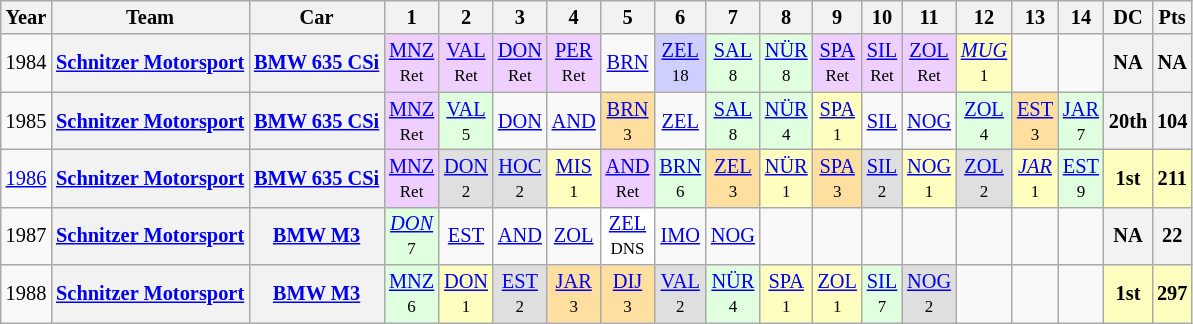<table class="wikitable" style="text-align:center; font-size:85%">
<tr>
<th>Year</th>
<th>Team</th>
<th>Car</th>
<th>1</th>
<th>2</th>
<th>3</th>
<th>4</th>
<th>5</th>
<th>6</th>
<th>7</th>
<th>8</th>
<th>9</th>
<th>10</th>
<th>11</th>
<th>12</th>
<th>13</th>
<th>14</th>
<th>DC</th>
<th>Pts</th>
</tr>
<tr>
<td>1984</td>
<th nowrap> <a href='#'>Schnitzer Motorsport</a></th>
<th nowrap><a href='#'>BMW 635 CSi</a></th>
<td style="background:#efcfff;"><a href='#'>MNZ</a><br><small>Ret</small></td>
<td style="background:#efcfff;"><a href='#'>VAL</a><br><small>Ret</small></td>
<td style="background:#efcfff;"><a href='#'>DON</a><br><small>Ret</small></td>
<td style="background:#efcfff;"><a href='#'>PER</a><br><small>Ret</small></td>
<td><a href='#'>BRN</a></td>
<td style="background:#cfcfff;"><a href='#'>ZEL</a><br><small>18</small></td>
<td style="background:#dfffdf;"><a href='#'>SAL</a><br><small>8</small></td>
<td style="background:#dfffdf;"><a href='#'>NÜR</a><br><small>8</small></td>
<td style="background:#efcfff;"><a href='#'>SPA</a><br><small>Ret</small></td>
<td style="background:#efcfff;"><a href='#'>SIL</a><br><small>Ret</small></td>
<td style="background:#efcfff;"><a href='#'>ZOL</a><br><small>Ret</small></td>
<td style="background:#ffffbf;"><em><a href='#'>MUG</a></em><br><small>1</small></td>
<td></td>
<td></td>
<th>NA</th>
<th>NA</th>
</tr>
<tr>
<td>1985</td>
<th nowrap> <a href='#'>Schnitzer Motorsport</a></th>
<th nowrap><a href='#'>BMW 635 CSi</a></th>
<td style="background:#efcfff;"><a href='#'>MNZ</a><br><small>Ret</small></td>
<td style="background:#dfffdf;"><a href='#'>VAL</a><br><small>5</small></td>
<td><a href='#'>DON</a></td>
<td><a href='#'>AND</a></td>
<td style="background:#ffdf9f;"><a href='#'>BRN</a><br><small>3</small></td>
<td><a href='#'>ZEL</a></td>
<td style="background:#dfffdf;"><a href='#'>SAL</a><br><small>8</small></td>
<td style="background:#dfffdf;"><a href='#'>NÜR</a><br><small>4</small></td>
<td style="background:#ffffbf;"><a href='#'>SPA</a><br><small>1</small></td>
<td><a href='#'>SIL</a></td>
<td><a href='#'>NOG</a></td>
<td style="background:#dfffdf;"><a href='#'>ZOL</a><br><small>4</small></td>
<td style="background:#ffdf9f;"><a href='#'>EST</a><br><small>3</small></td>
<td style="background:#dfffdf;"><a href='#'>JAR</a><br><small>7</small></td>
<th>20th</th>
<th>104</th>
</tr>
<tr>
<td><a href='#'>1986</a></td>
<th nowrap> <a href='#'>Schnitzer Motorsport</a></th>
<th nowrap><a href='#'>BMW 635 CSi</a></th>
<td style="background:#efcfff;"><a href='#'>MNZ</a><br><small>Ret</small></td>
<td style="background:#dfdfdf;"><a href='#'>DON</a><br><small>2</small></td>
<td style="background:#dfdfdf;"><a href='#'>HOC</a><br><small>2</small></td>
<td style="background:#ffffbf;"><a href='#'>MIS</a><br><small>1</small></td>
<td style="background:#efcfff;"><a href='#'>AND</a><br><small>Ret</small></td>
<td style="background:#dfffdf;"><a href='#'>BRN</a><br><small>6</small></td>
<td style="background:#ffdf9f;"><a href='#'>ZEL</a><br><small>3</small></td>
<td style="background:#ffffbf;"><a href='#'>NÜR</a><br><small>1</small></td>
<td style="background:#ffdf9f;"><a href='#'>SPA</a><br><small>3</small></td>
<td style="background:#dfdfdf;"><a href='#'>SIL</a><br><small>2</small></td>
<td style="background:#ffffbf;"><a href='#'>NOG</a><br><small>1</small></td>
<td style="background:#dfdfdf;"><a href='#'>ZOL</a><br><small>2</small></td>
<td style="background:#ffffbf;"><em><a href='#'>JAR</a></em><br><small>1</small></td>
<td style="background:#dfffdf;"><a href='#'>EST</a><br><small>9</small></td>
<th style="background:#ffffbf;">1st</th>
<th style="background:#ffffbf;">211</th>
</tr>
<tr>
<td>1987</td>
<th nowrap> <a href='#'>Schnitzer Motorsport</a></th>
<th nowrap><a href='#'>BMW M3</a></th>
<td style="background:#dfffdf;"><em><a href='#'>DON</a></em><br><small>7</small></td>
<td><a href='#'>EST</a></td>
<td><a href='#'>AND</a></td>
<td><a href='#'>ZOL</a></td>
<td style="background:#FFFFFF;"><a href='#'>ZEL</a><br><small>DNS</small></td>
<td><a href='#'>IMO</a></td>
<td><a href='#'>NOG</a></td>
<td></td>
<td></td>
<td></td>
<td></td>
<td></td>
<td></td>
<td></td>
<th>NA</th>
<th>22</th>
</tr>
<tr>
<td>1988</td>
<th nowrap> <a href='#'>Schnitzer Motorsport</a></th>
<th nowrap><a href='#'>BMW M3</a></th>
<td style="background:#dfffdf;"><a href='#'>MNZ</a><br><small>6</small></td>
<td style="background:#ffffbf;"><a href='#'>DON</a><br><small>1</small></td>
<td style="background:#dfdfdf;"><a href='#'>EST</a><br><small>2</small></td>
<td style="background:#ffdf9f;"><a href='#'>JAR</a><br><small>3</small></td>
<td style="background:#ffdf9f;"><a href='#'>DIJ</a><br><small>3</small></td>
<td style="background:#dfdfdf;"><a href='#'>VAL</a><br><small>2</small></td>
<td style="background:#dfffdf;"><a href='#'>NÜR</a><br><small>4</small></td>
<td style="background:#ffffbf;"><a href='#'>SPA</a><br><small>1</small></td>
<td style="background:#ffffbf;"><a href='#'>ZOL</a><br><small>1</small></td>
<td style="background:#dfffdf;"><a href='#'>SIL</a><br><small>7</small></td>
<td style="background:#dfdfdf;"><a href='#'>NOG</a><br><small>2</small></td>
<td></td>
<td></td>
<td></td>
<th style="background:#ffffbf;">1st</th>
<th style="background:#ffffbf;">297</th>
</tr>
</table>
